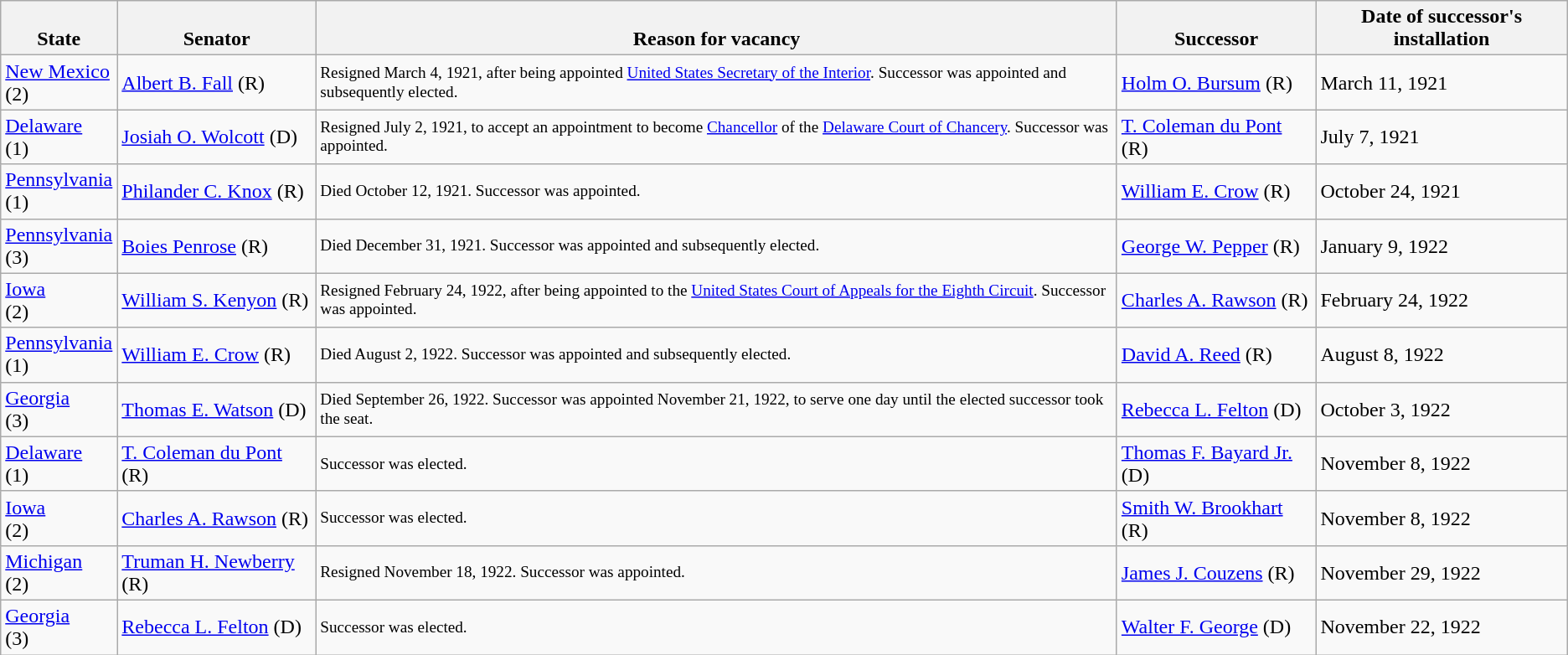<table class="wikitable sortable">
<tr style="vertical-align:bottom;">
<th>State</th>
<th>Senator</th>
<th>Reason for vacancy</th>
<th>Successor</th>
<th>Date of successor's installation</th>
</tr>
<tr>
<td><a href='#'>New Mexico</a><br>(2)</td>
<td><a href='#'>Albert B. Fall</a> (R)</td>
<td style="font-size:80%">Resigned March 4, 1921, after being appointed <a href='#'>United States Secretary of the Interior</a>. Successor was appointed and subsequently elected.</td>
<td><a href='#'>Holm O. Bursum</a> (R)</td>
<td>March 11, 1921</td>
</tr>
<tr>
<td><a href='#'>Delaware</a><br>(1)</td>
<td><a href='#'>Josiah O. Wolcott</a> (D)</td>
<td style="font-size:80%">Resigned July 2, 1921, to accept an appointment to become <a href='#'>Chancellor</a> of the <a href='#'>Delaware Court of Chancery</a>. Successor was appointed.</td>
<td><a href='#'>T. Coleman du Pont</a> (R)</td>
<td>July 7, 1921</td>
</tr>
<tr>
<td><a href='#'>Pennsylvania</a><br>(1)</td>
<td><a href='#'>Philander C. Knox</a> (R)</td>
<td style="font-size:80%">Died October 12, 1921. Successor was appointed.</td>
<td><a href='#'>William E. Crow</a> (R)</td>
<td>October 24, 1921</td>
</tr>
<tr>
<td><a href='#'>Pennsylvania</a><br>(3)</td>
<td><a href='#'>Boies Penrose</a> (R)</td>
<td style="font-size:80%">Died December 31, 1921. Successor was appointed and subsequently elected.</td>
<td><a href='#'>George W. Pepper</a> (R)</td>
<td>January 9, 1922</td>
</tr>
<tr>
<td><a href='#'>Iowa</a><br>(2)</td>
<td><a href='#'>William S. Kenyon</a> (R)</td>
<td style="font-size:80%">Resigned February 24, 1922, after being appointed to the <a href='#'>United States Court of Appeals for the Eighth Circuit</a>.   Successor was appointed.</td>
<td><a href='#'>Charles A. Rawson</a> (R)</td>
<td>February 24, 1922</td>
</tr>
<tr>
<td><a href='#'>Pennsylvania</a><br>(1)</td>
<td><a href='#'>William E. Crow</a> (R)</td>
<td style="font-size:80%">Died August 2, 1922. Successor was appointed and subsequently elected.</td>
<td><a href='#'>David A. Reed</a> (R)</td>
<td>August 8, 1922</td>
</tr>
<tr>
<td><a href='#'>Georgia</a><br>(3)</td>
<td><a href='#'>Thomas E. Watson</a> (D)</td>
<td style="font-size:80%">Died September 26, 1922. Successor was appointed November 21, 1922, to serve one day until the elected successor took the seat.</td>
<td><a href='#'>Rebecca L. Felton</a> (D)</td>
<td>October 3, 1922</td>
</tr>
<tr>
<td><a href='#'>Delaware</a><br>(1)</td>
<td><a href='#'>T. Coleman du Pont</a> (R)</td>
<td style="font-size:80%">Successor was elected.</td>
<td><a href='#'>Thomas F. Bayard Jr.</a> (D)</td>
<td>November 8, 1922</td>
</tr>
<tr>
<td><a href='#'>Iowa</a><br>(2)</td>
<td><a href='#'>Charles A. Rawson</a> (R)</td>
<td style="font-size:80%">Successor was elected.</td>
<td><a href='#'>Smith W. Brookhart</a> (R)</td>
<td>November 8, 1922</td>
</tr>
<tr>
<td><a href='#'>Michigan</a><br>(2)</td>
<td><a href='#'>Truman H. Newberry</a> (R)</td>
<td style="font-size:80%">Resigned November 18, 1922. Successor was appointed.</td>
<td><a href='#'>James J. Couzens</a> (R)</td>
<td>November 29, 1922</td>
</tr>
<tr>
<td><a href='#'>Georgia</a><br>(3)</td>
<td><a href='#'>Rebecca L. Felton</a> (D)</td>
<td style="font-size:80%">Successor was elected.</td>
<td><a href='#'>Walter F. George</a> (D)</td>
<td>November 22, 1922</td>
</tr>
</table>
